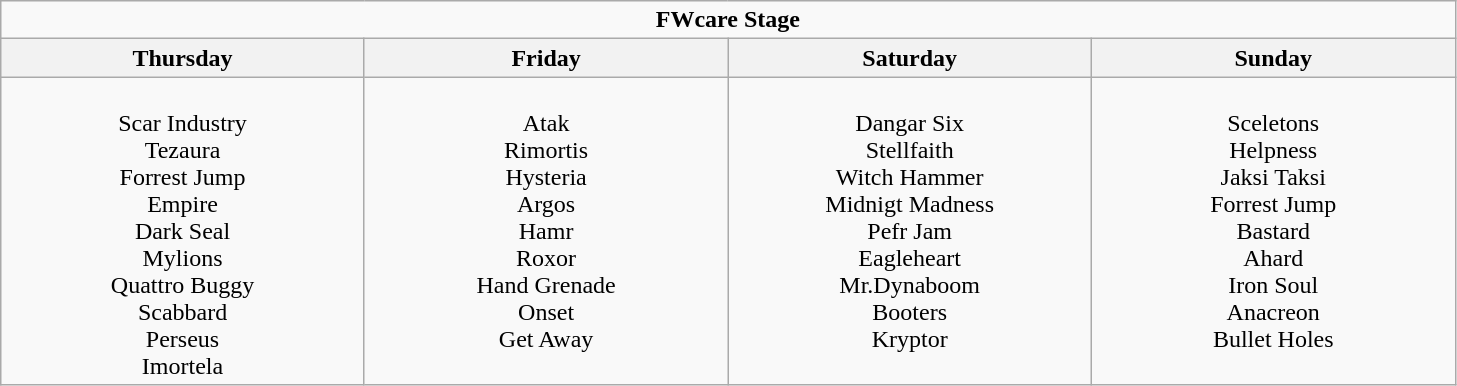<table class="wikitable">
<tr>
<td colspan="4" align="center"><strong>FWcare Stage</strong></td>
</tr>
<tr>
<th>Thursday</th>
<th>Friday</th>
<th>Saturday</th>
<th>Sunday</th>
</tr>
<tr>
<td valign="top" align="center" width=235><br>Scar Industry<br>
Tezaura<br>
Forrest Jump<br>
Empire<br>
Dark Seal<br>
Mylions<br>
Quattro Buggy<br>
Scabbard<br>
Perseus<br>
Imortela</td>
<td valign="top" align="center" width=235><br>Atak<br>
Rimortis<br>
Hysteria<br>
Argos<br>
Hamr<br>
Roxor<br>
Hand Grenade<br>
Onset<br>
Get Away<br></td>
<td valign="top" align="center" width=235><br>Dangar Six<br>
Stellfaith<br>
Witch Hammer<br>
Midnigt Madness<br>
Pefr Jam<br>
Eagleheart<br>
Mr.Dynaboom<br>
Booters<br>
Kryptor<br></td>
<td valign="top" align="center" width=235><br>Sceletons<br>
Helpness<br>
Jaksi Taksi<br>
Forrest Jump<br>
Bastard<br>
Ahard<br>
Iron Soul<br>
Anacreon<br>
Bullet Holes<br></td>
</tr>
</table>
